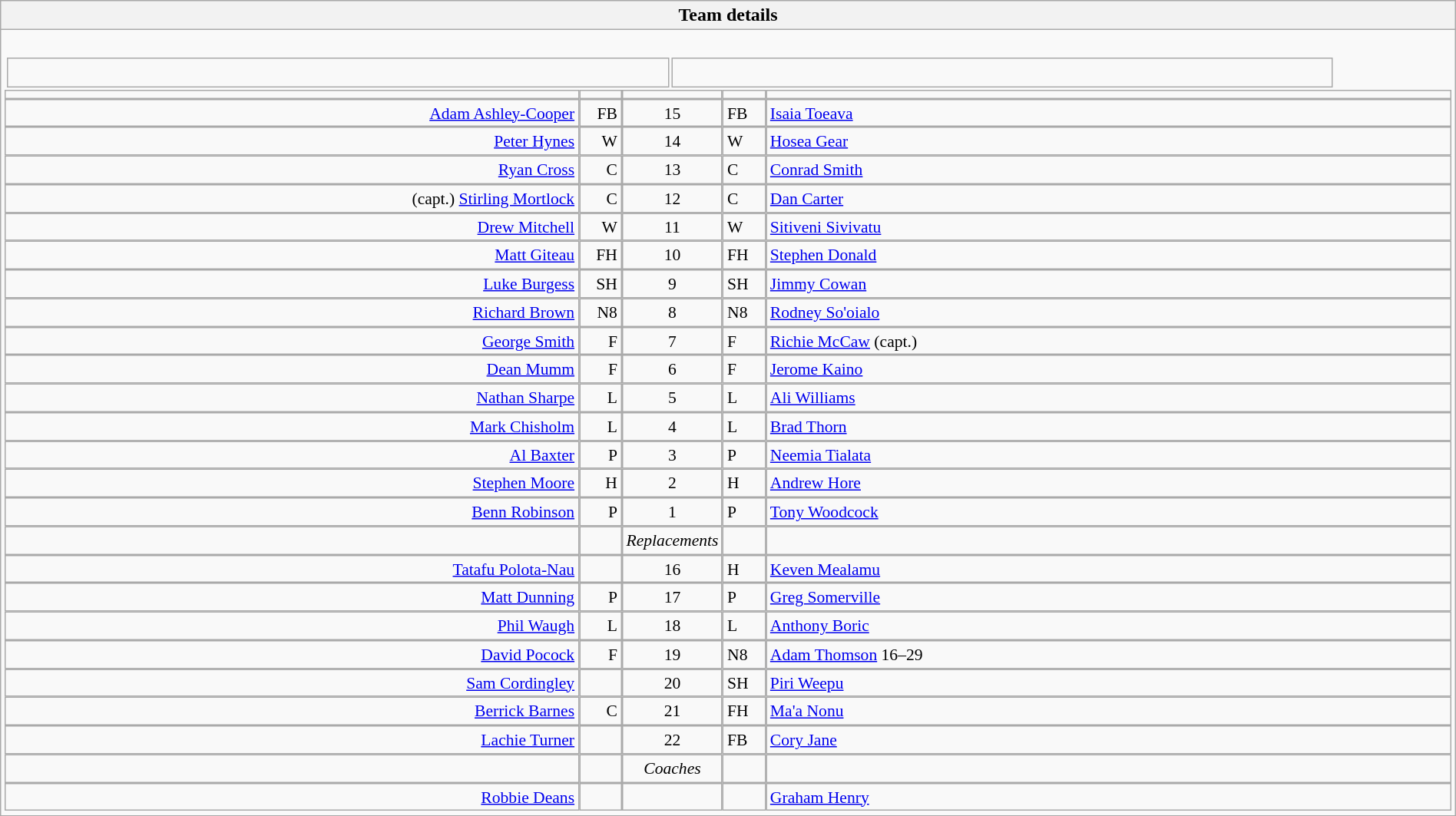<table style="width:100%" class="wikitable collapsible collapsed">
<tr>
<th>Team details</th>
</tr>
<tr>
<td><br><table width=92% |>
<tr>
<td></td>
<td><br></td>
</tr>
</table>
<table width="100%" style="font-size: 90%; " cellspacing="0" cellpadding="0" align=center>
<tr>
<td width=41%; text-align=right></td>
<td width=3%; text-align:right></td>
<td width=4%; text-align:center></td>
<td width=3%; text-align:left></td>
<td width=49%; text-align:left></td>
</tr>
<tr>
<td align=right><a href='#'>Adam Ashley-Cooper</a></td>
<td align=right>FB</td>
<td align=center>15</td>
<td>FB</td>
<td><a href='#'>Isaia Toeava</a> </td>
</tr>
<tr>
<td align=right><a href='#'>Peter Hynes</a></td>
<td align=right>W</td>
<td align=center>14</td>
<td>W</td>
<td><a href='#'>Hosea Gear</a></td>
</tr>
<tr>
<td align=right> <a href='#'>Ryan Cross</a></td>
<td align=right>C</td>
<td align=center>13</td>
<td>C</td>
<td><a href='#'>Conrad Smith</a></td>
</tr>
<tr>
<td align=right>(capt.) <a href='#'>Stirling Mortlock</a></td>
<td align=right>C</td>
<td align=center>12</td>
<td>C</td>
<td><a href='#'>Dan Carter</a></td>
</tr>
<tr>
<td align=right><a href='#'>Drew Mitchell</a></td>
<td align=right>W</td>
<td align=center>11</td>
<td>W</td>
<td><a href='#'>Sitiveni Sivivatu</a></td>
</tr>
<tr>
<td align=right><a href='#'>Matt Giteau</a></td>
<td align=right>FH</td>
<td align=center>10</td>
<td>FH</td>
<td><a href='#'>Stephen Donald</a> </td>
</tr>
<tr>
<td align=right><a href='#'>Luke Burgess</a></td>
<td align=right>SH</td>
<td align=center>9</td>
<td>SH</td>
<td><a href='#'>Jimmy Cowan</a> </td>
</tr>
<tr>
<td align=right><a href='#'>Richard Brown</a></td>
<td align=right>N8</td>
<td align=center>8</td>
<td>N8</td>
<td><a href='#'>Rodney So'oialo</a> </td>
</tr>
<tr>
<td align=right> <a href='#'>George Smith</a></td>
<td align=right>F</td>
<td align=center>7</td>
<td>F</td>
<td><a href='#'>Richie McCaw</a> (capt.)</td>
</tr>
<tr>
<td align=right><a href='#'>Dean Mumm</a></td>
<td align=right>F</td>
<td align=center>6</td>
<td>F</td>
<td><a href='#'>Jerome Kaino</a> </td>
</tr>
<tr>
<td align=right> <a href='#'>Nathan Sharpe</a></td>
<td align=right>L</td>
<td align=center>5</td>
<td>L</td>
<td><a href='#'>Ali Williams</a></td>
</tr>
<tr>
<td align=right><a href='#'>Mark Chisholm</a></td>
<td align=right>L</td>
<td align=center>4</td>
<td>L</td>
<td><a href='#'>Brad Thorn</a> </td>
</tr>
<tr>
<td align=right> <a href='#'>Al Baxter</a></td>
<td align=right>P</td>
<td align=center>3</td>
<td>P</td>
<td><a href='#'>Neemia Tialata</a> </td>
</tr>
<tr>
<td align=right><a href='#'>Stephen Moore</a></td>
<td align=right>H</td>
<td align=center>2</td>
<td>H</td>
<td><a href='#'>Andrew Hore</a> </td>
</tr>
<tr>
<td align=right><a href='#'>Benn Robinson</a></td>
<td align=right>P</td>
<td align=center>1</td>
<td>P</td>
<td><a href='#'>Tony Woodcock</a></td>
</tr>
<tr>
<td></td>
<td></td>
<td align=center><em>Replacements</em></td>
<td></td>
<td></td>
</tr>
<tr>
<td align=right><a href='#'>Tatafu Polota-Nau</a></td>
<td align=right></td>
<td align=center>16</td>
<td>H</td>
<td><a href='#'>Keven Mealamu</a> </td>
</tr>
<tr>
<td align=right> <a href='#'>Matt Dunning</a></td>
<td align=right>P</td>
<td align=center>17</td>
<td>P</td>
<td><a href='#'>Greg Somerville</a> </td>
</tr>
<tr>
<td align=right> <a href='#'>Phil Waugh</a></td>
<td align=right>L</td>
<td align=center>18</td>
<td>L</td>
<td><a href='#'>Anthony Boric</a> </td>
</tr>
<tr>
<td align=right> <a href='#'>David Pocock</a></td>
<td align=right>F</td>
<td align=center>19</td>
<td>N8</td>
<td><a href='#'>Adam Thomson</a>  16–29  </td>
</tr>
<tr>
<td align=right><a href='#'>Sam Cordingley</a></td>
<td align=right></td>
<td align=center>20</td>
<td>SH</td>
<td><a href='#'>Piri Weepu</a> </td>
</tr>
<tr>
<td align=right> <a href='#'>Berrick Barnes</a></td>
<td align=right>C</td>
<td align=center>21</td>
<td>FH</td>
<td><a href='#'>Ma'a Nonu</a> </td>
</tr>
<tr>
<td align=right><a href='#'>Lachie Turner</a></td>
<td align=right></td>
<td align=center>22</td>
<td>FB</td>
<td><a href='#'>Cory Jane</a> </td>
</tr>
<tr>
<td></td>
<td></td>
<td align=center><em>Coaches</em></td>
<td></td>
<td></td>
</tr>
<tr>
<td align=right> <a href='#'>Robbie Deans</a></td>
<td></td>
<td></td>
<td></td>
<td><a href='#'>Graham Henry</a> </td>
</tr>
</table>
</td>
</tr>
</table>
